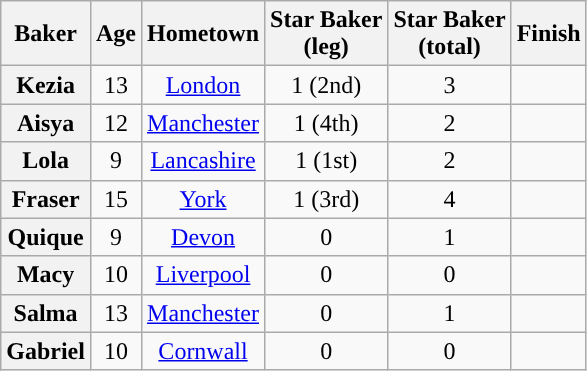<table class="wikitable sortable" style="text-align:center">
<tr>
<th scope="col">Baker</th>
<th scope="col">Age</th>
<th scope="col">Hometown</th>
<th scope="col">Star Baker<br>(leg)</th>
<th scope="col">Star Baker<br>(total)</th>
<th scope="col">Finish</th>
</tr>
<tr>
<th scope="row">Kezia</th>
<td>13</td>
<td><a href='#'>London</a></td>
<td>1 (2nd)</td>
<td>3</td>
<td></td>
</tr>
<tr>
<th scope="row">Aisya</th>
<td>12</td>
<td><a href='#'>Manchester</a></td>
<td>1 (4th)</td>
<td>2</td>
<td></td>
</tr>
<tr>
<th scope="row">Lola</th>
<td>9</td>
<td><a href='#'>Lancashire</a></td>
<td>1 (1st)</td>
<td>2</td>
<td></td>
</tr>
<tr>
<th scope="row">Fraser</th>
<td>15</td>
<td><a href='#'>York</a></td>
<td>1 (3rd)</td>
<td>4</td>
<td></td>
</tr>
<tr>
<th scope="row">Quique</th>
<td>9</td>
<td><a href='#'>Devon</a></td>
<td>0</td>
<td>1</td>
<td></td>
</tr>
<tr>
<th scope="row">Macy</th>
<td>10</td>
<td><a href='#'>Liverpool</a></td>
<td>0</td>
<td>0</td>
<td></td>
</tr>
<tr>
<th scope="row">Salma</th>
<td>13</td>
<td><a href='#'>Manchester</a></td>
<td>0</td>
<td>1</td>
<td></td>
</tr>
<tr>
<th scope="row">Gabriel</th>
<td>10</td>
<td><a href='#'>Cornwall</a></td>
<td>0</td>
<td>0</td>
<td></td>
</tr>
</table>
